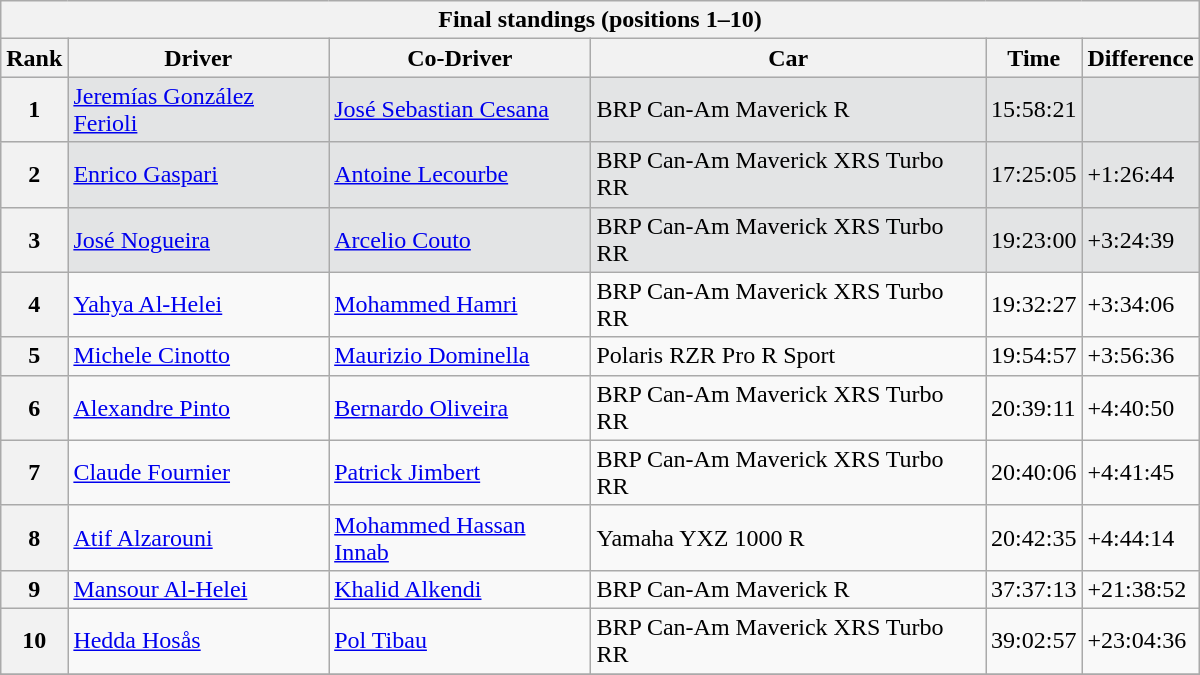<table class="wikitable" style="width:50em;margin-bottom:0;">
<tr>
<th colspan=6>Final standings (positions 1–10)</th>
</tr>
<tr>
<th>Rank</th>
<th>Driver</th>
<th>Co-Driver</th>
<th>Car</th>
<th>Time</th>
<th>Difference</th>
</tr>
<tr style="background:#e3e4e5;">
<th>1</th>
<td> <a href='#'>Jeremías González Ferioli</a></td>
<td> <a href='#'>José Sebastian Cesana</a></td>
<td>BRP Can-Am Maverick R</td>
<td>15:58:21</td>
<td></td>
</tr>
<tr style="background:#e3e4e5;">
<th>2</th>
<td> <a href='#'>Enrico Gaspari</a></td>
<td> <a href='#'>Antoine Lecourbe</a></td>
<td>BRP Can-Am Maverick XRS Turbo RR</td>
<td>17:25:05</td>
<td>+1:26:44</td>
</tr>
<tr style="background:#e3e4e5;">
<th>3</th>
<td> <a href='#'>José Nogueira</a></td>
<td> <a href='#'>Arcelio Couto</a></td>
<td>BRP Can-Am Maverick XRS Turbo RR</td>
<td>19:23:00</td>
<td>+3:24:39</td>
</tr>
<tr>
<th>4</th>
<td> <a href='#'>Yahya Al-Helei</a></td>
<td> <a href='#'>Mohammed Hamri</a></td>
<td>BRP Can-Am Maverick XRS Turbo RR</td>
<td>19:32:27</td>
<td>+3:34:06</td>
</tr>
<tr>
<th>5</th>
<td> <a href='#'>Michele Cinotto</a></td>
<td> <a href='#'>Maurizio Dominella</a></td>
<td>Polaris RZR Pro R Sport</td>
<td>19:54:57</td>
<td>+3:56:36</td>
</tr>
<tr>
<th>6</th>
<td> <a href='#'>Alexandre Pinto</a></td>
<td> <a href='#'>Bernardo Oliveira</a></td>
<td>BRP Can-Am Maverick XRS Turbo RR</td>
<td>20:39:11</td>
<td>+4:40:50</td>
</tr>
<tr>
<th>7</th>
<td> <a href='#'>Claude Fournier</a></td>
<td> <a href='#'>Patrick Jimbert</a></td>
<td>BRP Can-Am Maverick XRS Turbo RR</td>
<td>20:40:06</td>
<td>+4:41:45</td>
</tr>
<tr>
<th>8</th>
<td> <a href='#'>Atif Alzarouni</a></td>
<td> <a href='#'>Mohammed Hassan Innab</a></td>
<td>Yamaha YXZ 1000 R</td>
<td>20:42:35</td>
<td>+4:44:14</td>
</tr>
<tr>
<th>9</th>
<td> <a href='#'>Mansour Al-Helei</a></td>
<td> <a href='#'>Khalid Alkendi</a></td>
<td>BRP Can-Am Maverick R</td>
<td>37:37:13</td>
<td>+21:38:52</td>
</tr>
<tr>
<th>10</th>
<td> <a href='#'>Hedda Hosås</a></td>
<td> <a href='#'>Pol Tibau</a></td>
<td>BRP Can-Am Maverick XRS Turbo RR</td>
<td>39:02:57</td>
<td>+23:04:36</td>
</tr>
<tr>
</tr>
</table>
